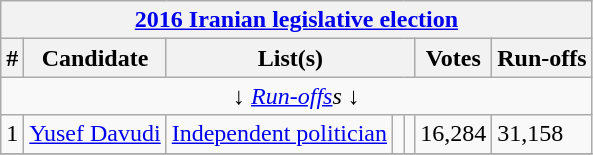<table class=wikitable style=text-align:left>
<tr>
<th colspan="7" align=center><a href='#'>2016 Iranian legislative election</a></th>
</tr>
<tr>
<th>#</th>
<th>Candidate</th>
<th colspan="3">List(s)</th>
<th>Votes</th>
<th>Run-offs</th>
</tr>
<tr>
<td colspan="7" align=center>↓ <em><a href='#'>Run-offs</a>s</em> ↓</td>
</tr>
<tr>
<td>1</td>
<td><a href='#'>Yusef Davudi</a></td>
<td><a href='#'>Independent politician</a></td>
<td></td>
<td></td>
<td>16,284</td>
<td>31,158</td>
</tr>
<tr>
</tr>
</table>
